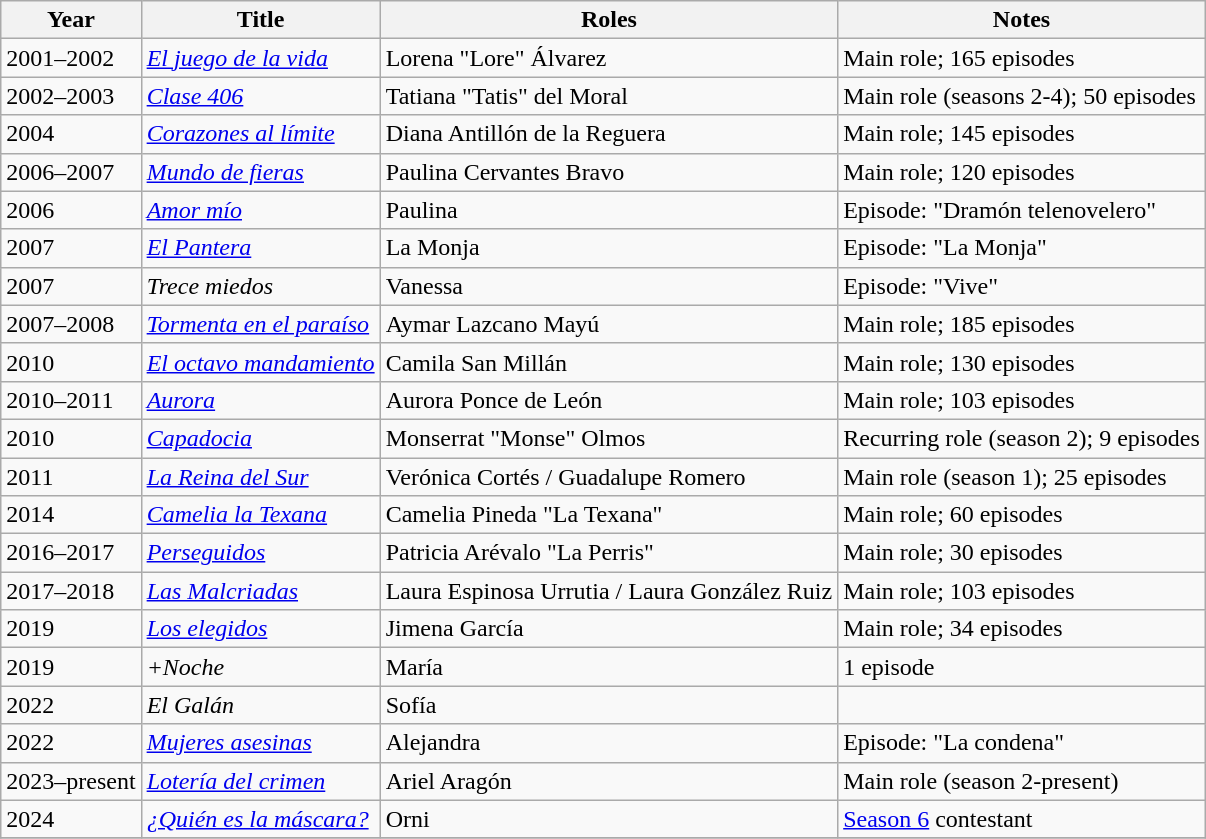<table class="wikitable sortable">
<tr>
<th>Year</th>
<th>Title</th>
<th>Roles</th>
<th>Notes</th>
</tr>
<tr>
<td>2001–2002</td>
<td><em><a href='#'>El juego de la vida</a></em></td>
<td>Lorena "Lore" Álvarez</td>
<td>Main role; 165 episodes</td>
</tr>
<tr>
<td>2002–2003</td>
<td><em><a href='#'>Clase 406</a></em></td>
<td>Tatiana "Tatis" del Moral</td>
<td>Main role (seasons 2-4); 50 episodes</td>
</tr>
<tr>
<td>2004</td>
<td><em><a href='#'>Corazones al límite</a></em></td>
<td>Diana Antillón de la Reguera</td>
<td>Main role; 145 episodes</td>
</tr>
<tr>
<td>2006–2007</td>
<td><em><a href='#'>Mundo de fieras</a></em></td>
<td>Paulina Cervantes Bravo</td>
<td>Main role; 120 episodes</td>
</tr>
<tr>
<td>2006</td>
<td><em><a href='#'>Amor mío</a></em></td>
<td>Paulina</td>
<td>Episode: "Dramón telenovelero"</td>
</tr>
<tr>
<td>2007</td>
<td><em><a href='#'>El Pantera</a></em></td>
<td>La Monja</td>
<td>Episode: "La Monja"</td>
</tr>
<tr>
<td>2007</td>
<td><em>Trece miedos</em></td>
<td>Vanessa</td>
<td>Episode: "Vive"</td>
</tr>
<tr>
<td>2007–2008</td>
<td><em><a href='#'>Tormenta en el paraíso</a></em></td>
<td>Aymar Lazcano Mayú</td>
<td>Main role; 185 episodes</td>
</tr>
<tr>
<td>2010</td>
<td><em><a href='#'>El octavo mandamiento</a></em></td>
<td>Camila San Millán</td>
<td>Main role; 130 episodes</td>
</tr>
<tr>
<td>2010–2011</td>
<td><em><a href='#'>Aurora</a></em></td>
<td>Aurora Ponce de León</td>
<td>Main role; 103 episodes</td>
</tr>
<tr>
<td>2010</td>
<td><em><a href='#'>Capadocia</a></em></td>
<td>Monserrat "Monse" Olmos</td>
<td>Recurring role (season 2); 9 episodes</td>
</tr>
<tr>
<td>2011</td>
<td><em><a href='#'>La Reina del Sur</a></em></td>
<td>Verónica Cortés / Guadalupe Romero</td>
<td>Main role (season 1); 25 episodes</td>
</tr>
<tr>
<td>2014</td>
<td><em><a href='#'>Camelia la Texana</a></em></td>
<td>Camelia Pineda "La Texana"</td>
<td>Main role; 60 episodes</td>
</tr>
<tr>
<td>2016–2017</td>
<td><em><a href='#'>Perseguidos</a></em></td>
<td>Patricia Arévalo "La Perris"</td>
<td>Main role; 30 episodes</td>
</tr>
<tr>
<td>2017–2018</td>
<td><em><a href='#'>Las Malcriadas</a></em></td>
<td>Laura Espinosa Urrutia / Laura González Ruiz</td>
<td>Main role; 103 episodes</td>
</tr>
<tr>
<td>2019</td>
<td><em><a href='#'>Los elegidos</a></em></td>
<td>Jimena García</td>
<td>Main role; 34 episodes</td>
</tr>
<tr>
<td>2019</td>
<td><em>+Noche</em></td>
<td>María</td>
<td>1 episode</td>
</tr>
<tr>
<td>2022</td>
<td><em>El Galán</em></td>
<td>Sofía</td>
<td></td>
</tr>
<tr>
<td>2022</td>
<td><em><a href='#'>Mujeres asesinas</a></em></td>
<td>Alejandra</td>
<td>Episode: "La condena"</td>
</tr>
<tr>
<td>2023–present</td>
<td><em><a href='#'>Lotería del crimen</a></em></td>
<td>Ariel Aragón</td>
<td>Main role (season 2-present)</td>
</tr>
<tr>
<td>2024</td>
<td><em><a href='#'>¿Quién es la máscara?</a></em></td>
<td>Orni</td>
<td><a href='#'>Season 6</a> contestant</td>
</tr>
<tr>
</tr>
</table>
